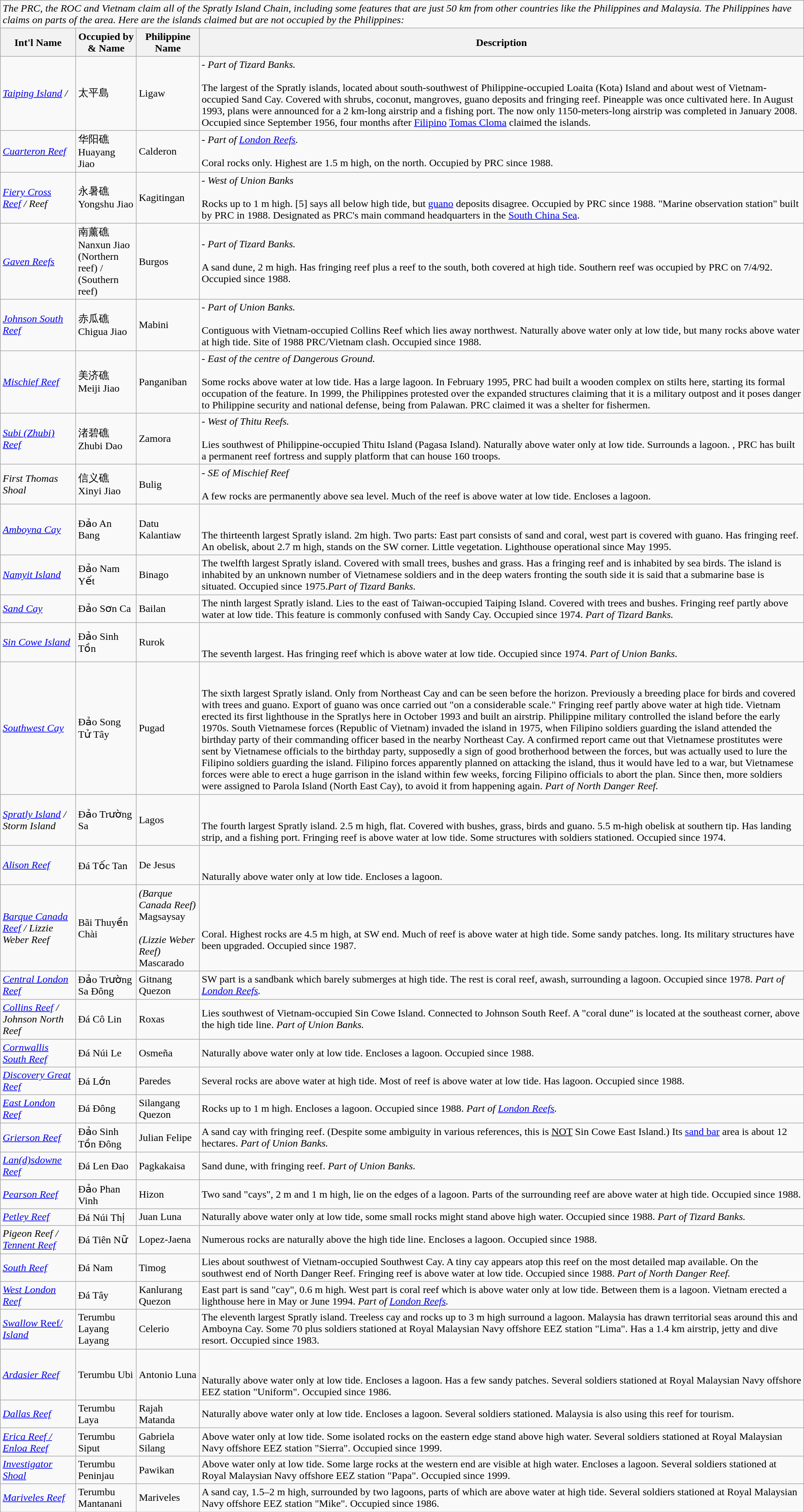<table class="wikitable">
<tr>
<td colspan="4"><em>The PRC, the ROC and Vietnam claim all of the Spratly Island Chain, including some features that are just 50 km from other countries like the Philippines and Malaysia. The Philippines have claims on parts of the area. Here are the islands claimed but are not occupied by the Philippines:</em></td>
</tr>
<tr>
<th><strong>Int'l Name</strong></th>
<th><strong>Occupied by & Name</strong></th>
<th><strong>Philippine Name </strong></th>
<th><strong>Description</strong></th>
</tr>
<tr>
<td><em><a href='#'>Taiping Island</a> / </em></td>
<td> 太平島 </td>
<td>Ligaw</td>
<td> - <em>Part of Tizard Banks.</em><br><br>The largest of the Spratly islands, located about  south-southwest of Philippine-occupied Loaita (Kota) Island and about  west of Vietnam-occupied Sand Cay. Covered with shrubs, coconut, mangroves, guano deposits and fringing reef. Pineapple was once cultivated here. In August 1993, plans were announced for a 2 km-long airstrip and a fishing port. The now only 1150-meters-long airstrip was completed in January 2008. Occupied since September 1956, four months after <a href='#'>Filipino</a> <a href='#'>Tomas Cloma</a> claimed the islands.</td>
</tr>
<tr>
<td><em><a href='#'>Cuarteron Reef</a></em></td>
<td> 华阳礁 Huayang Jiao</td>
<td>Calderon</td>
<td> - <em>Part of <a href='#'>London Reefs</a>.</em><br><br>Coral rocks only. Highest are 1.5 m high, on the north. Occupied by PRC since 1988.</td>
</tr>
<tr>
<td><em><a href='#'>Fiery Cross Reef</a> /  Reef</em></td>
<td> 永暑礁 Yongshu Jiao</td>
<td>Kagitingan</td>
<td> - <em>West of Union Banks</em><br><br>Rocks up to 1 m high. [5] says all below high tide, but <a href='#'>guano</a> deposits disagree. Occupied  by PRC since 1988. "Marine observation station" built by PRC in 1988. Designated as PRC's main command headquarters in the <a href='#'>South China Sea</a>.</td>
</tr>
<tr>
<td><em><a href='#'>Gaven Reefs</a></em></td>
<td> 南薰礁 Nanxun Jiao (Northern reef) / <br>(Southern reef)</td>
<td>Burgos</td>
<td> - <em>Part of Tizard Banks.</em><br><br>A sand dune, 2 m high. Has fringing reef plus a reef  to the south, both covered at high tide. Southern reef was occupied by PRC on 7/4/92. Occupied since 1988.</td>
</tr>
<tr>
<td><em><a href='#'>Johnson South Reef</a></em></td>
<td> 赤瓜礁 Chigua Jiao</td>
<td>Mabini</td>
<td> - <em>Part of Union Banks.</em><br><br>Contiguous with Vietnam-occupied Collins Reef which lies  away northwest. Naturally above water only at low tide, but many rocks above water at high tide. Site of 1988 PRC/Vietnam clash. Occupied since 1988.</td>
</tr>
<tr>
<td><em><a href='#'>Mischief Reef</a></em></td>
<td> 美济礁 <br>Meiji Jiao</td>
<td>Panganiban</td>
<td> - <em>East of the centre of Dangerous Ground.</em><br><br>Some rocks above water at low tide. Has a large lagoon. In February 1995, PRC had built a wooden complex on stilts here, starting its formal occupation of the feature. In 1999, the Philippines protested over the expanded structures claiming that it is a military outpost and it poses danger to Philippine security and national defense, being  from Palawan. PRC claimed it was a shelter for fishermen.</td>
</tr>
<tr>
<td><em><a href='#'>Subi (Zhubi) Reef</a></em></td>
<td> 渚碧礁 Zhubi Dao</td>
<td>Zamora</td>
<td> - <em>West of Thitu Reefs.</em><br><br>Lies  southwest of Philippine-occupied Thitu Island (Pagasa Island). Naturally above water only at low tide. Surrounds a lagoon. , PRC has built a permanent reef fortress and supply platform that can house 160 troops.</td>
</tr>
<tr>
<td><em>First Thomas Shoal</em></td>
<td> 信义礁 <br>Xinyi Jiao</td>
<td>Bulig</td>
<td> - <em>SE of Mischief Reef</em><br><br>A few rocks are permanently above sea level. Much of the reef is above water at low tide. Encloses a lagoon.</td>
</tr>
<tr>
<td><em><a href='#'>Amboyna Cay</a></em></td>
<td> Đảo An Bang</td>
<td>Datu Kalantiaw</td>
<td><br><br>The thirteenth largest Spratly island. 2m high. Two parts: East part consists of sand and coral, west part is covered with guano. Has fringing reef. An obelisk, about 2.7 m high, stands on the SW corner. Little vegetation. Lighthouse operational since May 1995.</td>
</tr>
<tr>
<td><em><a href='#'>Namyit Island</a></em></td>
<td> Đảo Nam Yết</td>
<td>Binago</td>
<td>The twelfth largest Spratly island. Covered with small trees, bushes and grass. Has a fringing reef and is inhabited by sea birds. The island is inhabited by an unknown number of Vietnamese soldiers and in the deep waters fronting the south side it is said that a submarine base is situated. Occupied since 1975.<em>Part of Tizard Banks.</em></td>
</tr>
<tr>
<td><em><a href='#'>Sand Cay</a></em></td>
<td> Đảo Sơn Ca</td>
<td>Bailan</td>
<td>The ninth largest Spratly island. Lies  to the east of Taiwan-occupied Taiping Island. Covered with trees and bushes. Fringing reef partly above water at low tide. This feature is commonly confused with Sandy Cay. Occupied since 1974. <em>Part of Tizard Banks.</em></td>
</tr>
<tr>
<td><em><a href='#'>Sin Cowe Island</a></em></td>
<td> Đảo Sinh Tồn</td>
<td>Rurok</td>
<td><br><br>The seventh largest. Has fringing reef which is above water at low tide. Occupied since 1974. <em>Part of Union Banks.</em></td>
</tr>
<tr>
<td><em><a href='#'>Southwest Cay</a></em></td>
<td> Đảo Song Tử Tây</td>
<td>Pugad</td>
<td><br><br>The sixth largest Spratly island. Only  from Northeast Cay and can be seen before the horizon. Previously a breeding place for birds and covered with trees and guano. Export of guano was once carried out "on a considerable scale." Fringing reef partly above water at high tide. Vietnam erected its first lighthouse in the Spratlys here in October 1993 and built an airstrip. Philippine military controlled the island before the early 1970s. South Vietnamese forces (Republic of Vietnam) invaded the island in 1975, when Filipino soldiers guarding the island attended the birthday party of their commanding officer based in the nearby Northeast Cay. A confirmed report came out that Vietnamese prostitutes were sent by Vietnamese officials to the birthday party, supposedly a sign of good brotherhood between the forces, but was actually used to lure the Filipino soldiers guarding the island. Filipino forces apparently planned on attacking the island, thus it would have led to a war, but Vietnamese forces were able to erect a huge garrison in the island within few weeks, forcing Filipino officials to abort the plan. Since then, more soldiers were assigned to Parola Island (North East Cay), to avoid it from happening again. <em>Part of North Danger Reef.</em></td>
</tr>
<tr>
<td><em><a href='#'>Spratly Island</a> / Storm Island</em></td>
<td> Đảo Trường Sa</td>
<td>Lagos</td>
<td><br><br>The fourth largest Spratly island. 2.5 m high, flat. Covered with bushes, grass, birds and guano. 5.5 m-high obelisk at southern tip. Has landing strip, and a fishing port. Fringing reef is above water at low tide. Some structures with soldiers stationed. Occupied since 1974.</td>
</tr>
<tr>
<td><em><a href='#'>Alison Reef</a></em></td>
<td> Đá Tốc Tan</td>
<td>De Jesus</td>
<td><br><br>Naturally above water only at low tide. Encloses a lagoon.</td>
</tr>
<tr>
<td><em><a href='#'>Barque Canada Reef</a> / Lizzie Weber Reef</em></td>
<td> Bãi Thuyền Chài</td>
<td><em>(Barque Canada Reef)</em> Magsaysay<br><br><em>(Lizzie Weber Reef)</em> Mascarado</td>
<td><br><br>Coral. Highest rocks are 4.5 m high, at SW end. Much of reef is above water at high tide. Some sandy patches.  long. Its military structures have been upgraded. Occupied since 1987.</td>
</tr>
<tr>
<td><em><a href='#'>Central London Reef</a></em></td>
<td> Đảo Trường Sa Đông</td>
<td>Gitnang Quezon</td>
<td>SW part is a sandbank which barely submerges at high tide. The rest is coral reef, awash, surrounding a lagoon. Occupied since 1978. <em>Part of <a href='#'>London Reefs</a>.</em></td>
</tr>
<tr>
<td><em><a href='#'>Collins Reef</a> / Johnson North Reef</em></td>
<td> Đá Cô Lin</td>
<td>Roxas</td>
<td>Lies  southwest of Vietnam-occupied Sin Cowe Island. Connected to Johnson South Reef. A "coral dune" is located at the southeast corner, above the high tide line. <em>Part of Union Banks.</em></td>
</tr>
<tr>
<td><em><a href='#'>Cornwallis South Reef</a></em></td>
<td> Đá Núi Le</td>
<td>Osmeña</td>
<td>Naturally above water only at low tide. Encloses a lagoon. Occupied since 1988.</td>
</tr>
<tr>
<td><em><a href='#'>Discovery Great Reef</a></em></td>
<td> Đá Lớn</td>
<td>Paredes</td>
<td>Several rocks are above water at high tide. Most of reef is above water at low tide. Has lagoon. Occupied since 1988.</td>
</tr>
<tr>
<td><em><a href='#'>East London Reef</a></em></td>
<td> Đá Đông</td>
<td>Silangang Quezon</td>
<td>Rocks up to 1 m high. Encloses a lagoon. Occupied since 1988. <em>Part of <a href='#'>London Reefs</a>.</em></td>
</tr>
<tr>
<td><em><a href='#'>Grierson Reef</a></em></td>
<td> Đảo Sinh Tồn Đông</td>
<td>Julian Felipe</td>
<td>A sand cay with fringing reef. (Despite some ambiguity in various references, this is <u>NOT</u> Sin Cowe East Island.) Its <a href='#'>sand bar</a> area is about 12 hectares. <em>Part of Union Banks.</em></td>
</tr>
<tr>
<td><em><a href='#'>Lan(d)sdowne Reef</a></em></td>
<td> Đá Len Đao</td>
<td>Pagkakaisa</td>
<td>Sand dune, with fringing reef. <em>Part of Union Banks.</em></td>
</tr>
<tr>
<td><em><a href='#'>Pearson Reef</a></em></td>
<td> Đảo Phan Vinh</td>
<td>Hizon</td>
<td>Two sand "cays", 2 m and 1 m high, lie on the edges of a lagoon. Parts of the surrounding reef are above water at high tide. Occupied since 1988.</td>
</tr>
<tr>
<td><em><a href='#'>Petley Reef</a></em></td>
<td> Đá Núi Thị</td>
<td>Juan Luna</td>
<td>Naturally above water only at low tide, some small rocks might stand above high water. Occupied since 1988. <em>Part of Tizard Banks.</em></td>
</tr>
<tr>
<td><em>Pigeon Reef / <a href='#'>Tennent Reef</a></em></td>
<td> Đá Tiên Nữ</td>
<td>Lopez-Jaena</td>
<td>Numerous rocks are naturally above the high tide line. Encloses a lagoon. Occupied since 1988.</td>
</tr>
<tr>
<td><em><a href='#'>South Reef</a></em></td>
<td> Đá Nam</td>
<td>Timog</td>
<td>Lies about  southwest of Vietnam-occupied Southwest Cay. A tiny cay appears atop this reef on the most detailed map available. On the southwest end of North Danger Reef. Fringing reef is above water at low tide. Occupied since 1988. <em>Part of North Danger Reef.</em></td>
</tr>
<tr>
<td><em><a href='#'>West London Reef</a></em></td>
<td> Đá Tây</td>
<td>Kanlurang Quezon</td>
<td>East part is sand "cay", 0.6 m high. West part is coral reef which is above water only at low tide. Between them is a lagoon. Vietnam erected a lighthouse here in May or June 1994. <em>Part of <a href='#'>London Reefs</a>.</em></td>
</tr>
<tr>
<td><em><a href='#'>Swallow </em>Reef<em>/ Island</a></em></td>
<td> Terumbu Layang Layang</td>
<td>Celerio</td>
<td>The eleventh largest Spratly island. Treeless cay and rocks up to 3 m high surround a lagoon. Malaysia has drawn territorial seas around this and Amboyna Cay. Some 70 plus soldiers stationed at Royal Malaysian Navy offshore EEZ station "Lima". Has a 1.4 km airstrip, jetty and dive resort. Occupied since 1983.</td>
</tr>
<tr>
<td><em><a href='#'>Ardasier Reef</a></em></td>
<td> Terumbu Ubi</td>
<td>Antonio Luna</td>
<td><br><br>Naturally above water only at low tide. Encloses a lagoon. Has a few sandy patches. Several soldiers stationed at Royal Malaysian Navy offshore EEZ station "Uniform". Occupied since 1986.</td>
</tr>
<tr>
<td><em><a href='#'>Dallas Reef</a></em></td>
<td> Terumbu Laya</td>
<td>Rajah Matanda</td>
<td>Naturally above water only at low tide. Encloses a lagoon. Several soldiers stationed. Malaysia is also using this reef for tourism.</td>
</tr>
<tr>
<td><em><a href='#'>Erica Reef / Enloa Reef</a></em></td>
<td> Terumbu Siput</td>
<td>Gabriela Silang</td>
<td>Above water only at low tide. Some isolated rocks on the eastern edge stand above high water. Several soldiers stationed at Royal Malaysian Navy offshore EEZ station "Sierra". Occupied since 1999.</td>
</tr>
<tr>
<td><em><a href='#'>Investigator Shoal</a></em></td>
<td> Terumbu Peninjau</td>
<td>Pawikan</td>
<td>Above water only at low tide. Some large rocks at the western end are visible at high water. Encloses a lagoon. Several soldiers stationed at Royal Malaysian Navy offshore EEZ station "Papa". Occupied since 1999.</td>
</tr>
<tr>
<td><em><a href='#'>Mariveles Reef</a></em></td>
<td> Terumbu Mantanani</td>
<td>Mariveles</td>
<td>A sand cay, 1.5–2 m high, surrounded by two lagoons, parts of which are above water at high tide. Several soldiers stationed at Royal Malaysian Navy offshore EEZ station "Mike". Occupied since 1986.</td>
</tr>
</table>
